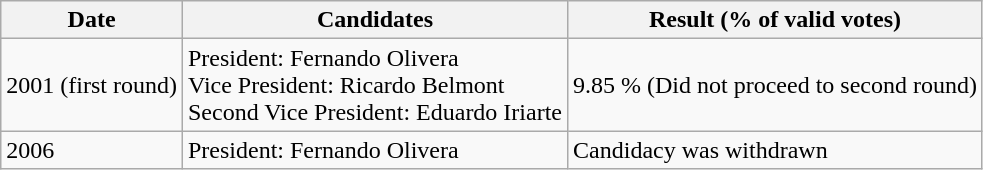<table class="wikitable">
<tr>
<th>Date</th>
<th>Candidates</th>
<th>Result (% of valid votes)</th>
</tr>
<tr>
<td>2001 (first round)</td>
<td>President: Fernando Olivera<br>Vice President: Ricardo Belmont<br>Second Vice President: Eduardo Iriarte</td>
<td>9.85 % (Did not proceed to second round)</td>
</tr>
<tr>
<td>2006</td>
<td>President: Fernando Olivera</td>
<td>Candidacy was withdrawn</td>
</tr>
</table>
